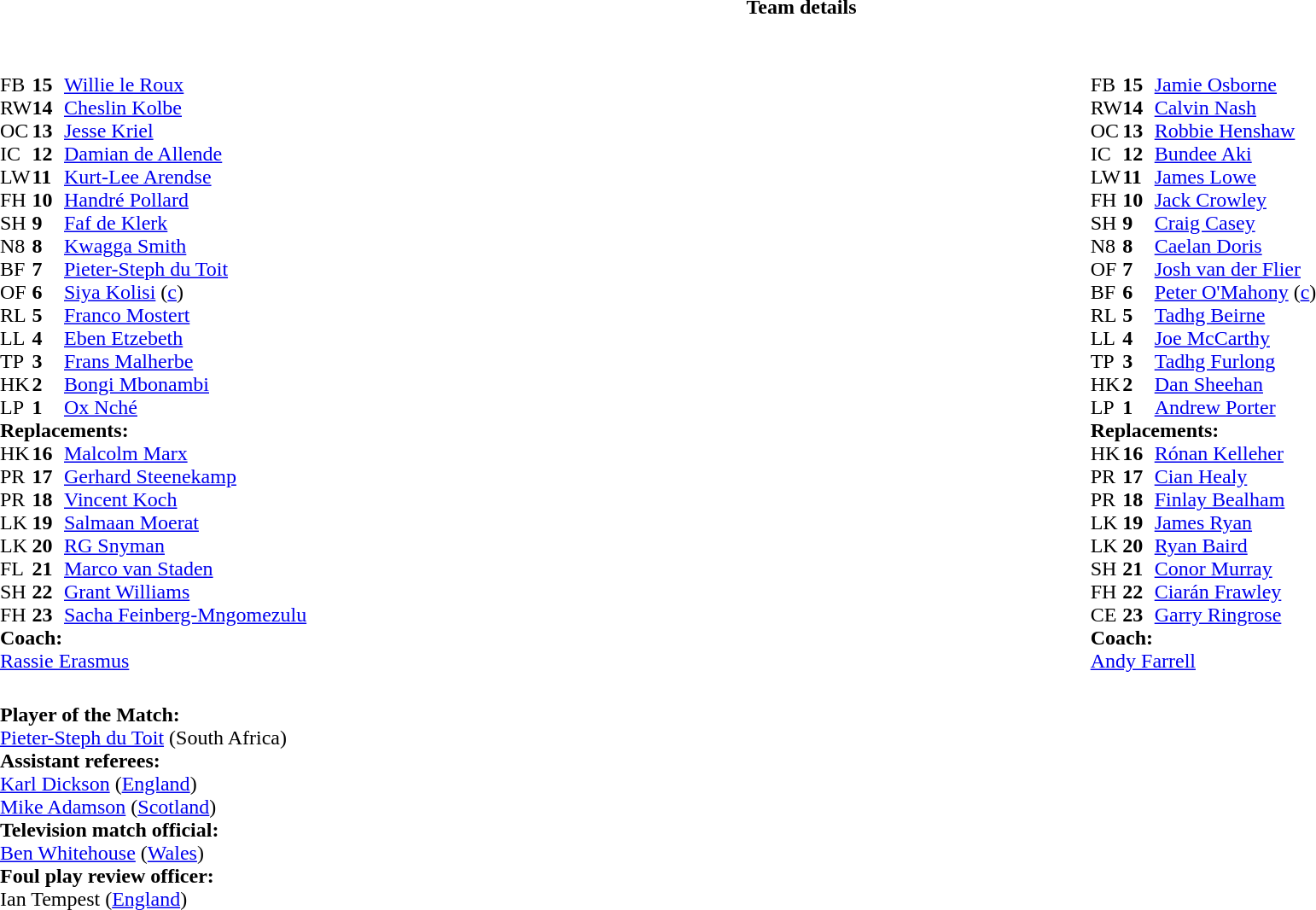<table border="0" style="width:100%;" class="collapsible collapsed">
<tr>
<th>Team details</th>
</tr>
<tr>
<td><br><table style="width:100%">
<tr>
<td style="vertical-align:top;width:50%"><br><table cellspacing="0" cellpadding="0">
<tr>
<th width="25"></th>
<th width="25"></th>
</tr>
<tr>
<td>FB</td>
<td><strong>15</strong></td>
<td><a href='#'>Willie le Roux</a></td>
</tr>
<tr>
<td>RW</td>
<td><strong>14</strong></td>
<td><a href='#'>Cheslin Kolbe</a></td>
</tr>
<tr>
<td>OC</td>
<td><strong>13</strong></td>
<td><a href='#'>Jesse Kriel</a></td>
</tr>
<tr>
<td>IC</td>
<td><strong>12</strong></td>
<td><a href='#'>Damian de Allende</a></td>
</tr>
<tr>
<td>LW</td>
<td><strong>11</strong></td>
<td><a href='#'>Kurt-Lee Arendse</a></td>
<td></td>
</tr>
<tr>
<td>FH</td>
<td><strong>10</strong></td>
<td><a href='#'>Handré Pollard</a></td>
<td></td>
<td></td>
</tr>
<tr>
<td>SH</td>
<td><strong>9</strong></td>
<td><a href='#'>Faf de Klerk</a></td>
<td></td>
<td></td>
</tr>
<tr>
<td>N8</td>
<td><strong>8</strong></td>
<td><a href='#'>Kwagga Smith</a></td>
</tr>
<tr>
<td>BF</td>
<td><strong>7</strong></td>
<td><a href='#'>Pieter-Steph du Toit</a></td>
</tr>
<tr>
<td>OF</td>
<td><strong>6</strong></td>
<td><a href='#'>Siya Kolisi</a> (<a href='#'>c</a>)</td>
<td></td>
<td></td>
</tr>
<tr>
<td>RL</td>
<td><strong>5</strong></td>
<td><a href='#'>Franco Mostert</a></td>
<td></td>
<td></td>
</tr>
<tr>
<td>LL</td>
<td><strong>4</strong></td>
<td><a href='#'>Eben Etzebeth</a></td>
<td></td>
<td></td>
</tr>
<tr>
<td>TP</td>
<td><strong>3</strong></td>
<td><a href='#'>Frans Malherbe</a></td>
<td></td>
<td></td>
</tr>
<tr>
<td>HK</td>
<td><strong>2</strong></td>
<td><a href='#'>Bongi Mbonambi</a></td>
<td></td>
<td></td>
</tr>
<tr>
<td>LP</td>
<td><strong>1</strong></td>
<td><a href='#'>Ox Nché</a></td>
<td></td>
<td></td>
</tr>
<tr>
<td colspan=3><strong>Replacements:</strong></td>
</tr>
<tr>
<td>HK</td>
<td><strong>16</strong></td>
<td><a href='#'>Malcolm Marx</a></td>
<td></td>
<td></td>
</tr>
<tr>
<td>PR</td>
<td><strong>17</strong></td>
<td><a href='#'>Gerhard Steenekamp</a></td>
<td></td>
<td></td>
</tr>
<tr>
<td>PR</td>
<td><strong>18</strong></td>
<td><a href='#'>Vincent Koch</a></td>
<td></td>
<td></td>
</tr>
<tr>
<td>LK</td>
<td><strong>19</strong></td>
<td><a href='#'>Salmaan Moerat</a></td>
<td></td>
<td></td>
</tr>
<tr>
<td>LK</td>
<td><strong>20</strong></td>
<td><a href='#'>RG Snyman</a></td>
<td></td>
<td></td>
</tr>
<tr>
<td>FL</td>
<td><strong>21</strong></td>
<td><a href='#'>Marco van Staden</a></td>
<td></td>
<td></td>
</tr>
<tr>
<td>SH</td>
<td><strong>22</strong></td>
<td><a href='#'>Grant Williams</a></td>
<td></td>
<td></td>
</tr>
<tr>
<td>FH</td>
<td><strong>23</strong></td>
<td><a href='#'>Sacha Feinberg-Mngomezulu</a></td>
<td></td>
<td></td>
</tr>
<tr>
<td colspan=3><strong>Coach:</strong></td>
</tr>
<tr>
<td colspan="4"> <a href='#'>Rassie Erasmus</a></td>
</tr>
<tr>
</tr>
</table>
</td>
<td style="vertical-align:top; width:50%"><br><table style="font-size: 100%" cellspacing="0" cellpadding="0" align="center">
<tr>
<th width="25"></th>
<th width="25"></th>
</tr>
<tr>
<td>FB</td>
<td><strong>15</strong></td>
<td><a href='#'>Jamie Osborne</a></td>
<td></td>
<td></td>
</tr>
<tr>
<td>RW</td>
<td><strong>14</strong></td>
<td><a href='#'>Calvin Nash</a></td>
</tr>
<tr>
<td>OC</td>
<td><strong>13</strong></td>
<td><a href='#'>Robbie Henshaw</a></td>
<td></td>
<td></td>
</tr>
<tr>
<td>IC</td>
<td><strong>12</strong></td>
<td><a href='#'>Bundee Aki</a></td>
</tr>
<tr>
<td>LW</td>
<td><strong>11</strong></td>
<td><a href='#'>James Lowe</a></td>
</tr>
<tr>
<td>FH</td>
<td><strong>10</strong></td>
<td><a href='#'>Jack Crowley</a></td>
</tr>
<tr>
<td>SH</td>
<td><strong>9</strong></td>
<td><a href='#'>Craig Casey</a></td>
<td></td>
<td></td>
</tr>
<tr>
<td>N8</td>
<td><strong>8</strong></td>
<td><a href='#'>Caelan Doris</a></td>
</tr>
<tr>
<td>OF</td>
<td><strong>7</strong></td>
<td><a href='#'>Josh van der Flier</a></td>
</tr>
<tr>
<td>BF</td>
<td><strong>6</strong></td>
<td><a href='#'>Peter O'Mahony</a> (<a href='#'>c</a>)</td>
<td></td>
<td></td>
</tr>
<tr>
<td>RL</td>
<td><strong>5</strong></td>
<td><a href='#'>Tadhg Beirne</a></td>
</tr>
<tr>
<td>LL</td>
<td><strong>4</strong></td>
<td><a href='#'>Joe McCarthy</a></td>
<td></td>
<td></td>
</tr>
<tr>
<td>TP</td>
<td><strong>3</strong></td>
<td><a href='#'>Tadhg Furlong</a></td>
<td></td>
<td></td>
</tr>
<tr>
<td>HK</td>
<td><strong>2</strong></td>
<td><a href='#'>Dan Sheehan</a></td>
<td></td>
<td></td>
</tr>
<tr>
<td>LP</td>
<td><strong>1</strong></td>
<td><a href='#'>Andrew Porter</a></td>
<td></td>
<td></td>
</tr>
<tr>
<td colspan="3"><strong>Replacements:</strong></td>
</tr>
<tr>
<td>HK</td>
<td><strong>16</strong></td>
<td><a href='#'>Rónan Kelleher</a></td>
<td></td>
<td></td>
</tr>
<tr>
<td>PR</td>
<td><strong>17</strong></td>
<td><a href='#'>Cian Healy</a></td>
<td></td>
<td></td>
</tr>
<tr>
<td>PR</td>
<td><strong>18</strong></td>
<td><a href='#'>Finlay Bealham</a></td>
<td></td>
<td></td>
</tr>
<tr>
<td>LK</td>
<td><strong>19</strong></td>
<td><a href='#'>James Ryan</a></td>
<td></td>
<td></td>
</tr>
<tr>
<td>LK</td>
<td><strong>20</strong></td>
<td><a href='#'>Ryan Baird</a></td>
<td></td>
<td></td>
</tr>
<tr>
<td>SH</td>
<td><strong>21</strong></td>
<td><a href='#'>Conor Murray</a></td>
<td></td>
<td></td>
</tr>
<tr>
<td>FH</td>
<td><strong>22</strong></td>
<td><a href='#'>Ciarán Frawley</a></td>
<td></td>
<td></td>
</tr>
<tr>
<td>CE</td>
<td><strong>23</strong></td>
<td><a href='#'>Garry Ringrose</a></td>
<td></td>
<td></td>
</tr>
<tr>
<td colspan=3><strong>Coach:</strong></td>
</tr>
<tr>
<td colspan="4"> <a href='#'>Andy Farrell</a></td>
</tr>
</table>
</td>
</tr>
</table>
<table width=100% style="font-size: 100%">
<tr>
<td><br><strong>Player of the Match:</strong>
<br><a href='#'>Pieter-Steph du Toit</a> (South Africa)
<br><strong>Assistant referees:</strong>
<br><a href='#'>Karl Dickson</a> (<a href='#'>England</a>)
<br><a href='#'>Mike Adamson</a> (<a href='#'>Scotland</a>)
<br><strong>Television match official:</strong>
<br><a href='#'>Ben Whitehouse</a> (<a href='#'>Wales</a>)
<br><strong>Foul play review officer:</strong>
<br>Ian Tempest (<a href='#'>England</a>)</td>
</tr>
</table>
</td>
</tr>
</table>
